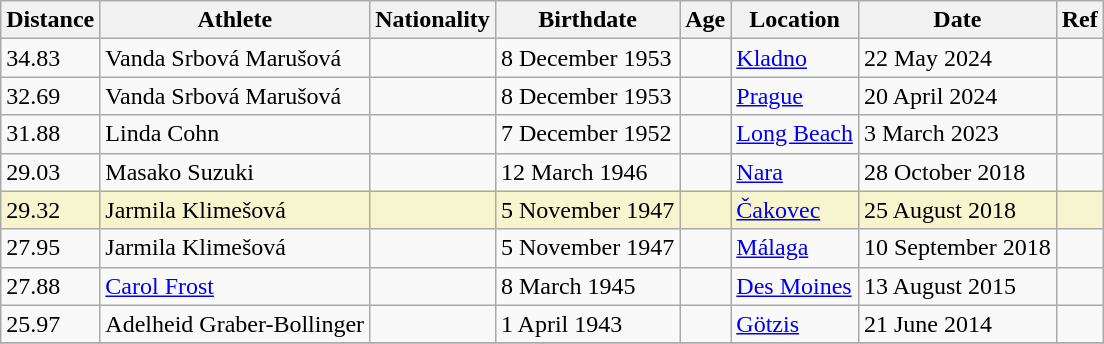<table class="wikitable">
<tr>
<th>Distance</th>
<th>Athlete</th>
<th>Nationality</th>
<th>Birthdate</th>
<th>Age</th>
<th>Location</th>
<th>Date</th>
<th>Ref</th>
</tr>
<tr>
<td>34.83</td>
<td>Vanda Srbová Marušová</td>
<td></td>
<td>8 December 1953</td>
<td></td>
<td><a href='#'>Kladno</a></td>
<td>22 May 2024</td>
<td></td>
</tr>
<tr>
<td>32.69</td>
<td>Vanda Srbová Marušová</td>
<td></td>
<td>8 December 1953</td>
<td></td>
<td><a href='#'>Prague</a></td>
<td>20 April 2024</td>
<td></td>
</tr>
<tr>
<td>31.88</td>
<td>Linda Cohn</td>
<td></td>
<td>7 December 1952</td>
<td></td>
<td><a href='#'>Long Beach</a></td>
<td>3 March 2023</td>
<td></td>
</tr>
<tr>
<td>29.03</td>
<td>Masako Suzuki</td>
<td></td>
<td>12 March 1946</td>
<td></td>
<td><a href='#'>Nara</a></td>
<td>28 October 2018</td>
<td></td>
</tr>
<tr bgcolor=#f6F5CE>
<td>29.32</td>
<td>Jarmila Klimešová</td>
<td></td>
<td>5 November 1947</td>
<td></td>
<td><a href='#'>Čakovec</a></td>
<td>25 August 2018</td>
<td></td>
</tr>
<tr>
<td>27.95</td>
<td>Jarmila Klimešová</td>
<td></td>
<td>5 November 1947</td>
<td></td>
<td><a href='#'>Málaga</a></td>
<td>10 September 2018</td>
<td></td>
</tr>
<tr>
<td>27.88</td>
<td><a href='#'>Carol Frost</a></td>
<td></td>
<td>8 March 1945</td>
<td></td>
<td><a href='#'>Des Moines</a></td>
<td>13 August 2015</td>
<td></td>
</tr>
<tr>
<td>25.97</td>
<td>Adelheid Graber-Bollinger</td>
<td></td>
<td>1 April 1943</td>
<td></td>
<td><a href='#'>Götzis</a></td>
<td>21 June 2014</td>
<td></td>
</tr>
<tr>
</tr>
</table>
